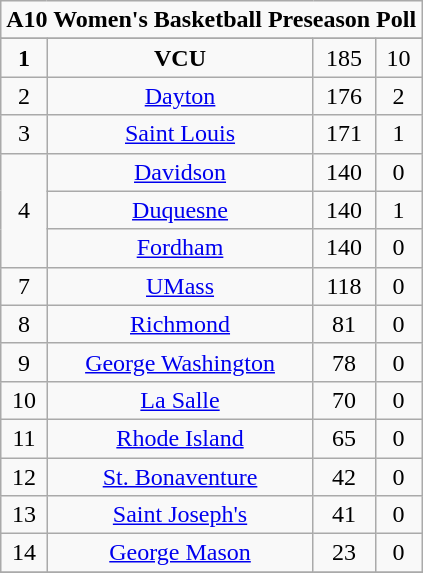<table class="wikitable" style="display: inline-table;">
<tr>
<td align="center" Colspan="4"><strong>A10 Women's Basketball Preseason Poll</strong></td>
</tr>
<tr align="center">
</tr>
<tr align="center">
<td><strong>1</strong></td>
<td><strong>VCU</strong></td>
<td>185</td>
<td>10</td>
</tr>
<tr align="center">
<td>2</td>
<td><a href='#'>Dayton</a></td>
<td>176</td>
<td>2</td>
</tr>
<tr align="center">
<td>3</td>
<td><a href='#'>Saint Louis</a></td>
<td>171</td>
<td>1</td>
</tr>
<tr align="center">
<td rowspan="3">4</td>
<td><a href='#'>Davidson</a></td>
<td>140</td>
<td>0</td>
</tr>
<tr align="center">
<td><a href='#'>Duquesne</a></td>
<td>140</td>
<td>1</td>
</tr>
<tr align="center">
<td><a href='#'>Fordham</a></td>
<td>140</td>
<td>0</td>
</tr>
<tr align="center">
<td>7</td>
<td><a href='#'>UMass</a></td>
<td>118</td>
<td>0</td>
</tr>
<tr align="center">
<td>8</td>
<td><a href='#'>Richmond</a></td>
<td>81</td>
<td>0</td>
</tr>
<tr align="center">
<td>9</td>
<td><a href='#'>George Washington</a></td>
<td>78</td>
<td>0</td>
</tr>
<tr align="center">
<td>10</td>
<td><a href='#'>La Salle</a></td>
<td>70</td>
<td>0</td>
</tr>
<tr align="center">
<td>11</td>
<td><a href='#'>Rhode Island</a></td>
<td>65</td>
<td>0</td>
</tr>
<tr align="center">
<td>12</td>
<td><a href='#'>St. Bonaventure</a></td>
<td>42</td>
<td>0</td>
</tr>
<tr align="center">
<td>13</td>
<td><a href='#'>Saint Joseph's</a></td>
<td>41</td>
<td>0</td>
</tr>
<tr align="center">
<td>14</td>
<td><a href='#'>George Mason</a></td>
<td>23</td>
<td>0</td>
</tr>
<tr>
</tr>
</table>
